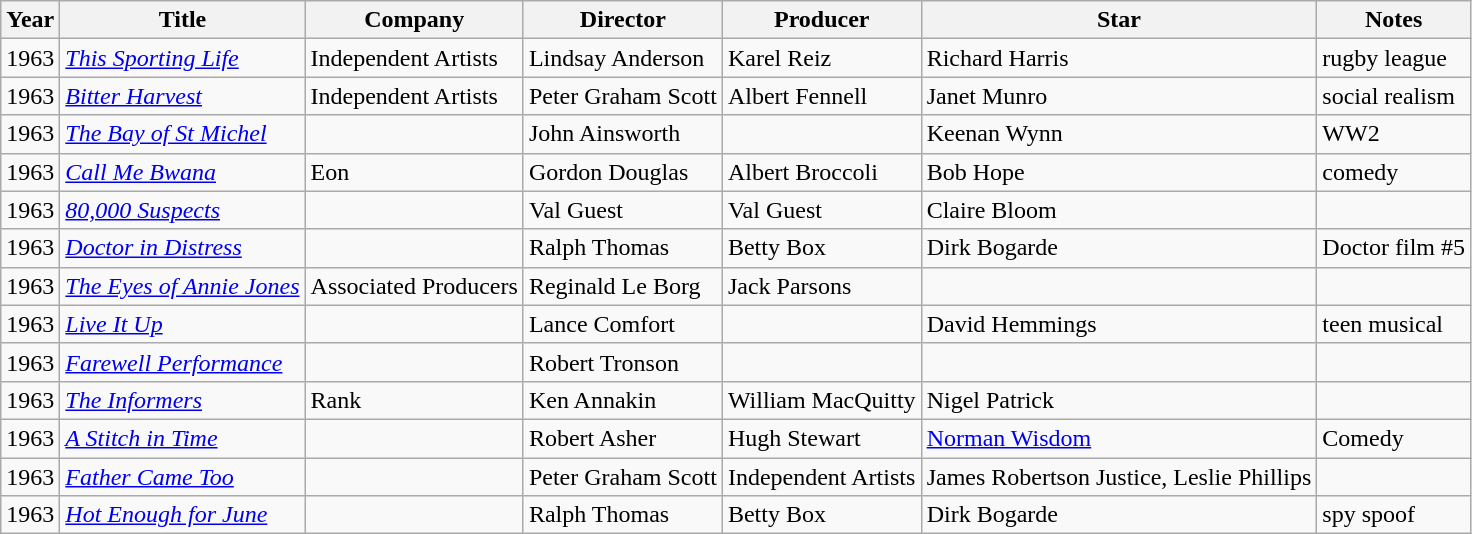<table class="wikitable sortable">
<tr>
<th>Year</th>
<th>Title</th>
<th>Company</th>
<th>Director</th>
<th>Producer</th>
<th>Star</th>
<th>Notes</th>
</tr>
<tr>
<td>1963</td>
<td><em><a href='#'>This Sporting Life</a></em></td>
<td>Independent Artists</td>
<td>Lindsay Anderson</td>
<td>Karel Reiz</td>
<td>Richard Harris</td>
<td>rugby league</td>
</tr>
<tr>
<td>1963</td>
<td><em><a href='#'>Bitter Harvest</a></em></td>
<td>Independent Artists</td>
<td>Peter Graham Scott</td>
<td>Albert Fennell</td>
<td>Janet Munro</td>
<td>social realism</td>
</tr>
<tr>
<td>1963</td>
<td><em><a href='#'>The Bay of St Michel</a></em></td>
<td></td>
<td>John Ainsworth</td>
<td></td>
<td>Keenan Wynn</td>
<td>WW2</td>
</tr>
<tr>
<td>1963</td>
<td><em><a href='#'>Call Me Bwana</a></em></td>
<td>Eon</td>
<td>Gordon Douglas</td>
<td>Albert Broccoli</td>
<td>Bob Hope</td>
<td>comedy</td>
</tr>
<tr>
<td>1963</td>
<td><em><a href='#'>80,000 Suspects</a></em></td>
<td></td>
<td>Val Guest</td>
<td>Val Guest</td>
<td>Claire Bloom</td>
<td></td>
</tr>
<tr>
<td>1963</td>
<td><em><a href='#'>Doctor in Distress</a></em></td>
<td></td>
<td>Ralph Thomas</td>
<td>Betty Box</td>
<td>Dirk Bogarde</td>
<td>Doctor film #5</td>
</tr>
<tr>
<td>1963</td>
<td><em><a href='#'>The Eyes of Annie Jones</a></em></td>
<td>Associated Producers</td>
<td>Reginald Le Borg</td>
<td>Jack Parsons</td>
<td></td>
<td></td>
</tr>
<tr>
<td>1963</td>
<td><em><a href='#'>Live It Up</a></em></td>
<td></td>
<td>Lance Comfort</td>
<td></td>
<td>David Hemmings</td>
<td>teen musical</td>
</tr>
<tr>
<td>1963</td>
<td><em><a href='#'>Farewell Performance</a></em></td>
<td></td>
<td>Robert Tronson</td>
<td></td>
<td></td>
<td></td>
</tr>
<tr>
<td>1963</td>
<td><em><a href='#'>The Informers</a></em></td>
<td>Rank</td>
<td>Ken Annakin</td>
<td>William MacQuitty</td>
<td>Nigel Patrick</td>
<td></td>
</tr>
<tr>
<td>1963</td>
<td><em><a href='#'>A Stitch in Time</a></em></td>
<td></td>
<td>Robert Asher</td>
<td>Hugh Stewart</td>
<td><a href='#'>Norman Wisdom</a></td>
<td>Comedy</td>
</tr>
<tr>
<td>1963</td>
<td><em><a href='#'>Father Came Too</a></em></td>
<td></td>
<td>Peter Graham Scott</td>
<td>Independent Artists</td>
<td>James Robertson Justice, Leslie Phillips</td>
<td></td>
</tr>
<tr>
<td>1963</td>
<td><em><a href='#'>Hot Enough for June</a></em></td>
<td></td>
<td>Ralph Thomas</td>
<td>Betty Box</td>
<td>Dirk Bogarde</td>
<td>spy spoof</td>
</tr>
</table>
